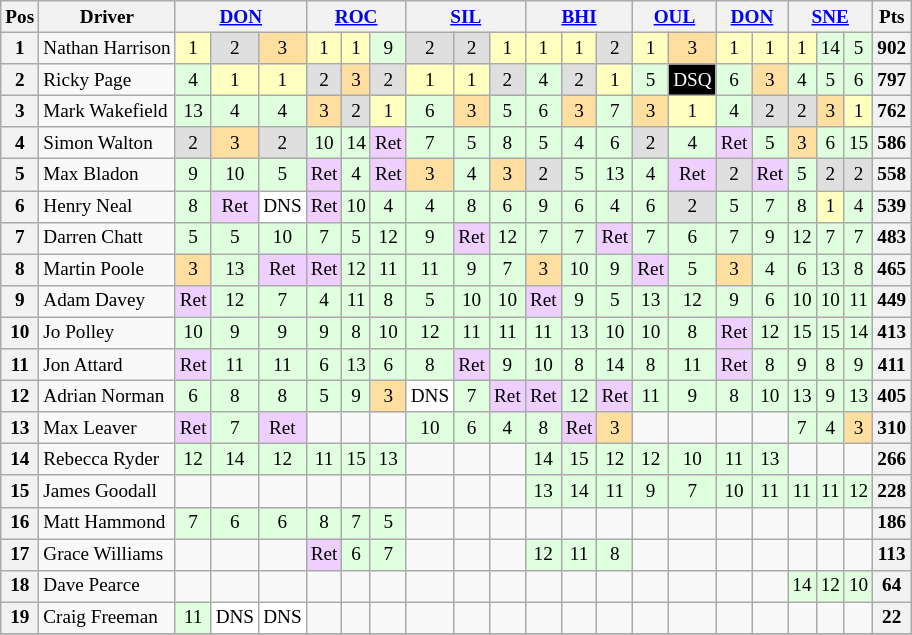<table class="wikitable" style="font-size: 80%; text-align: center;">
<tr valign="top">
<th valign="middle">Pos</th>
<th valign="middle">Driver</th>
<th colspan="3"><a href='#'>DON</a></th>
<th colspan="3"><a href='#'>ROC</a></th>
<th colspan="3"><a href='#'>SIL</a></th>
<th colspan="3"><a href='#'>BHI</a></th>
<th colspan="2"><a href='#'>OUL</a></th>
<th colspan="2"><a href='#'>DON</a></th>
<th colspan="3"><a href='#'>SNE</a></th>
<th valign=middle>Pts</th>
</tr>
<tr>
<th>1</th>
<td align=left>Nathan Harrison</td>
<td style="background:#ffffbf;">1</td>
<td style="background:#dfdfdf;">2</td>
<td style="background:#ffdf9f;">3</td>
<td style="background:#ffffbf;">1</td>
<td style="background:#ffffbf;">1</td>
<td style="background:#dfffdf;">9</td>
<td style="background:#dfdfdf;">2</td>
<td style="background:#dfdfdf;">2</td>
<td style="background:#ffffbf;">1</td>
<td style="background:#ffffbf;">1</td>
<td style="background:#ffffbf;">1</td>
<td style="background:#dfdfdf;">2</td>
<td style="background:#ffffbf;">1</td>
<td style="background:#ffdf9f;">3</td>
<td style="background:#ffffbf;">1</td>
<td style="background:#ffffbf;">1</td>
<td style="background:#ffffbf;">1</td>
<td style="background:#dfffdf;">14</td>
<td style="background:#dfffdf;">5</td>
<th>902</th>
</tr>
<tr>
<th>2</th>
<td align=left>Ricky Page</td>
<td style="background:#dfffdf;">4</td>
<td style="background:#ffffbf;">1</td>
<td style="background:#ffffbf;">1</td>
<td style="background:#dfdfdf;">2</td>
<td style="background:#ffdf9f;">3</td>
<td style="background:#dfdfdf;">2</td>
<td style="background:#ffffbf;">1</td>
<td style="background:#ffffbf;">1</td>
<td style="background:#dfdfdf;">2</td>
<td style="background:#dfffdf;">4</td>
<td style="background:#dfdfdf;">2</td>
<td style="background:#ffffbf;">1</td>
<td style="background:#dfffdf;">5</td>
<td style="background-color:#000000; color:white">DSQ</td>
<td style="background:#dfffdf;">6</td>
<td style="background:#ffdf9f;">3</td>
<td style="background:#dfffdf;">4</td>
<td style="background:#dfffdf;">5</td>
<td style="background:#dfffdf;">6</td>
<th>797</th>
</tr>
<tr>
<th>3</th>
<td align=left>Mark Wakefield</td>
<td style="background:#dfffdf;">13</td>
<td style="background:#dfffdf;">4</td>
<td style="background:#dfffdf;">4</td>
<td style="background:#ffdf9f;">3</td>
<td style="background:#dfdfdf;">2</td>
<td style="background:#ffffbf;">1</td>
<td style="background:#dfffdf;">6</td>
<td style="background:#ffdf9f;">3</td>
<td style="background:#dfffdf;">5</td>
<td style="background:#dfffdf;">6</td>
<td style="background:#ffdf9f;">3</td>
<td style="background:#dfffdf;">7</td>
<td style="background:#ffdf9f;">3</td>
<td style="background:#ffffbf;">1</td>
<td style="background:#dfffdf;">4</td>
<td style="background:#dfdfdf;">2</td>
<td style="background:#dfdfdf;">2</td>
<td style="background:#ffdf9f;">3</td>
<td style="background:#ffffbf;">1</td>
<th>762</th>
</tr>
<tr>
<th>4</th>
<td align=left>Simon Walton</td>
<td style="background:#dfdfdf;">2</td>
<td style="background:#ffdf9f;">3</td>
<td style="background:#dfdfdf;">2</td>
<td style="background:#dfffdf;">10</td>
<td style="background:#dfffdf;">14</td>
<td style="background:#efcfff;">Ret</td>
<td style="background:#dfffdf;">7</td>
<td style="background:#dfffdf;">5</td>
<td style="background:#dfffdf;">8</td>
<td style="background:#dfffdf;">5</td>
<td style="background:#dfffdf;">4</td>
<td style="background:#dfffdf;">6</td>
<td style="background:#dfdfdf;">2</td>
<td style="background:#dfffdf;">4</td>
<td style="background:#efcfff;">Ret</td>
<td style="background:#dfffdf;">5</td>
<td style="background:#ffdf9f;">3</td>
<td style="background:#dfffdf;">6</td>
<td style="background:#dfffdf;">15</td>
<th>586</th>
</tr>
<tr>
<th>5</th>
<td align=left>Max Bladon</td>
<td style="background:#dfffdf;">9</td>
<td style="background:#dfffdf;">10</td>
<td style="background:#dfffdf;">5</td>
<td style="background:#efcfff;">Ret</td>
<td style="background:#dfffdf;">4</td>
<td style="background:#efcfff;">Ret</td>
<td style="background:#ffdf9f;">3</td>
<td style="background:#dfffdf;">4</td>
<td style="background:#ffdf9f;">3</td>
<td style="background:#dfdfdf;">2</td>
<td style="background:#dfffdf;">5</td>
<td style="background:#dfffdf;">13</td>
<td style="background:#dfffdf;">4</td>
<td style="background:#efcfff;">Ret</td>
<td style="background:#dfdfdf;">2</td>
<td style="background:#efcfff;">Ret</td>
<td style="background:#dfffdf;">5</td>
<td style="background:#dfdfdf;">2</td>
<td style="background:#dfdfdf;">2</td>
<th>558</th>
</tr>
<tr>
<th>6</th>
<td align=left>Henry Neal</td>
<td style="background:#dfffdf;">8</td>
<td style="background:#efcfff;">Ret</td>
<td style="background:#ffffff;">DNS</td>
<td style="background:#efcfff;">Ret</td>
<td style="background:#dfffdf;">10</td>
<td style="background:#dfffdf;">4</td>
<td style="background:#dfffdf;">4</td>
<td style="background:#dfffdf;">8</td>
<td style="background:#dfffdf;">6</td>
<td style="background:#dfffdf;">9</td>
<td style="background:#dfffdf;">6</td>
<td style="background:#dfffdf;">4</td>
<td style="background:#dfffdf;">6</td>
<td style="background:#dfdfdf;">2</td>
<td style="background:#dfffdf;">5</td>
<td style="background:#dfffdf;">7</td>
<td style="background:#dfffdf;">8</td>
<td style="background:#ffffbf;">1</td>
<td style="background:#dfffdf;">4</td>
<th>539</th>
</tr>
<tr>
<th>7</th>
<td align=left>Darren Chatt</td>
<td style="background:#dfffdf;">5</td>
<td style="background:#dfffdf;">5</td>
<td style="background:#dfffdf;">10</td>
<td style="background:#dfffdf;">7</td>
<td style="background:#dfffdf;">5</td>
<td style="background:#dfffdf;">12</td>
<td style="background:#dfffdf;">9</td>
<td style="background:#efcfff;">Ret</td>
<td style="background:#dfffdf;">12</td>
<td style="background:#dfffdf;">7</td>
<td style="background:#dfffdf;">7</td>
<td style="background:#efcfff;">Ret</td>
<td style="background:#dfffdf;">7</td>
<td style="background:#dfffdf;">6</td>
<td style="background:#dfffdf;">7</td>
<td style="background:#dfffdf;">9</td>
<td style="background:#dfffdf;">12</td>
<td style="background:#dfffdf;">7</td>
<td style="background:#dfffdf;">7</td>
<th>483</th>
</tr>
<tr>
<th>8</th>
<td align=left>Martin Poole</td>
<td style="background:#ffdf9f;">3</td>
<td style="background:#dfffdf;">13</td>
<td style="background:#efcfff;">Ret</td>
<td style="background:#efcfff;">Ret</td>
<td style="background:#dfffdf;">12</td>
<td style="background:#dfffdf;">11</td>
<td style="background:#dfffdf;">11</td>
<td style="background:#dfffdf;">9</td>
<td style="background:#dfffdf;">7</td>
<td style="background:#ffdf9f;">3</td>
<td style="background:#dfffdf;">10</td>
<td style="background:#dfffdf;">9</td>
<td style="background:#efcfff;">Ret</td>
<td style="background:#dfffdf;">5</td>
<td style="background:#ffdf9f;">3</td>
<td style="background:#dfffdf;">4</td>
<td style="background:#dfffdf;">6</td>
<td style="background:#dfffdf;">13</td>
<td style="background:#dfffdf;">8</td>
<th>465</th>
</tr>
<tr>
<th>9</th>
<td align=left>Adam Davey</td>
<td style="background:#efcfff;">Ret</td>
<td style="background:#dfffdf;">12</td>
<td style="background:#dfffdf;">7</td>
<td style="background:#dfffdf;">4</td>
<td style="background:#dfffdf;">11</td>
<td style="background:#dfffdf;">8</td>
<td style="background:#dfffdf;">5</td>
<td style="background:#dfffdf;">10</td>
<td style="background:#dfffdf;">10</td>
<td style="background:#efcfff;">Ret</td>
<td style="background:#dfffdf;">9</td>
<td style="background:#dfffdf;">5</td>
<td style="background:#dfffdf;">13</td>
<td style="background:#dfffdf;">12</td>
<td style="background:#dfffdf;">9</td>
<td style="background:#dfffdf;">6</td>
<td style="background:#dfffdf;">10</td>
<td style="background:#dfffdf;">10</td>
<td style="background:#dfffdf;">11</td>
<th>449</th>
</tr>
<tr>
<th>10</th>
<td align=left>Jo Polley</td>
<td style="background:#dfffdf;">10</td>
<td style="background:#dfffdf;">9</td>
<td style="background:#dfffdf;">9</td>
<td style="background:#dfffdf;">9</td>
<td style="background:#dfffdf;">8</td>
<td style="background:#dfffdf;">10</td>
<td style="background:#dfffdf;">12</td>
<td style="background:#dfffdf;">11</td>
<td style="background:#dfffdf;">11</td>
<td style="background:#dfffdf;">11</td>
<td style="background:#dfffdf;">13</td>
<td style="background:#dfffdf;">10</td>
<td style="background:#dfffdf;">10</td>
<td style="background:#dfffdf;">8</td>
<td style="background:#efcfff;">Ret</td>
<td style="background:#dfffdf;">12</td>
<td style="background:#dfffdf;">15</td>
<td style="background:#dfffdf;">15</td>
<td style="background:#dfffdf;">14</td>
<th>413</th>
</tr>
<tr>
<th>11</th>
<td align=left>Jon Attard</td>
<td style="background:#efcfff;">Ret</td>
<td style="background:#dfffdf;">11</td>
<td style="background:#dfffdf;">11</td>
<td style="background:#dfffdf;">6</td>
<td style="background:#dfffdf;">13</td>
<td style="background:#dfffdf;">6</td>
<td style="background:#dfffdf;">8</td>
<td style="background:#efcfff;">Ret</td>
<td style="background:#dfffdf;">9</td>
<td style="background:#dfffdf;">10</td>
<td style="background:#dfffdf;">8</td>
<td style="background:#dfffdf;">14</td>
<td style="background:#dfffdf;">8</td>
<td style="background:#dfffdf;">11</td>
<td style="background:#efcfff;">Ret</td>
<td style="background:#dfffdf;">8</td>
<td style="background:#dfffdf;">9</td>
<td style="background:#dfffdf;">8</td>
<td style="background:#dfffdf;">9</td>
<th>411</th>
</tr>
<tr>
<th>12</th>
<td align=left>Adrian Norman</td>
<td style="background:#dfffdf;">6</td>
<td style="background:#dfffdf;">8</td>
<td style="background:#dfffdf;">8</td>
<td style="background:#dfffdf;">5</td>
<td style="background:#dfffdf;">9</td>
<td style="background:#ffdf9f;">3</td>
<td style="background:#ffffff;">DNS</td>
<td style="background:#dfffdf;">7</td>
<td style="background:#efcfff;">Ret</td>
<td style="background:#efcfff;">Ret</td>
<td style="background:#dfffdf;">12</td>
<td style="background:#efcfff;">Ret</td>
<td style="background:#dfffdf;">11</td>
<td style="background:#dfffdf;">9</td>
<td style="background:#dfffdf;">8</td>
<td style="background:#dfffdf;">10</td>
<td style="background:#dfffdf;">13</td>
<td style="background:#dfffdf;">9</td>
<td style="background:#dfffdf;">13</td>
<th>405</th>
</tr>
<tr>
<th>13</th>
<td align=left>Max Leaver</td>
<td style="background:#efcfff;">Ret</td>
<td style="background:#dfffdf;">7</td>
<td style="background:#efcfff;">Ret</td>
<td></td>
<td></td>
<td></td>
<td style="background:#dfffdf;">10</td>
<td style="background:#dfffdf;">6</td>
<td style="background:#dfffdf;">4</td>
<td style="background:#dfffdf;">8</td>
<td style="background:#efcfff;">Ret</td>
<td style="background:#ffdf9f;">3</td>
<td></td>
<td></td>
<td></td>
<td></td>
<td style="background:#dfffdf;">7</td>
<td style="background:#dfffdf;">4</td>
<td style="background:#ffdf9f;">3</td>
<th>310</th>
</tr>
<tr>
<th>14</th>
<td align=left>Rebecca Ryder</td>
<td style="background:#dfffdf;">12</td>
<td style="background:#dfffdf;">14</td>
<td style="background:#dfffdf;">12</td>
<td style="background:#dfffdf;">11</td>
<td style="background:#dfffdf;">15</td>
<td style="background:#dfffdf;">13</td>
<td></td>
<td></td>
<td></td>
<td style="background:#dfffdf;">14</td>
<td style="background:#dfffdf;">15</td>
<td style="background:#dfffdf;">12</td>
<td style="background:#dfffdf;">12</td>
<td style="background:#dfffdf;">10</td>
<td style="background:#dfffdf;">11</td>
<td style="background:#dfffdf;">13</td>
<td></td>
<td></td>
<td></td>
<th>266</th>
</tr>
<tr>
<th>15</th>
<td align=left>James Goodall</td>
<td></td>
<td></td>
<td></td>
<td></td>
<td></td>
<td></td>
<td></td>
<td></td>
<td></td>
<td style="background:#dfffdf;">13</td>
<td style="background:#dfffdf;">14</td>
<td style="background:#dfffdf;">11</td>
<td style="background:#dfffdf;">9</td>
<td style="background:#dfffdf;">7</td>
<td style="background:#dfffdf;">10</td>
<td style="background:#dfffdf;">11</td>
<td style="background:#dfffdf;">11</td>
<td style="background:#dfffdf;">11</td>
<td style="background:#dfffdf;">12</td>
<th>228</th>
</tr>
<tr>
<th>16</th>
<td align=left>Matt Hammond</td>
<td style="background:#dfffdf;">7</td>
<td style="background:#dfffdf;">6</td>
<td style="background:#dfffdf;">6</td>
<td style="background:#dfffdf;">8</td>
<td style="background:#dfffdf;">7</td>
<td style="background:#dfffdf;">5</td>
<td></td>
<td></td>
<td></td>
<td></td>
<td></td>
<td></td>
<td></td>
<td></td>
<td></td>
<td></td>
<td></td>
<td></td>
<td></td>
<th>186</th>
</tr>
<tr>
<th>17</th>
<td align=left>Grace Williams</td>
<td></td>
<td></td>
<td></td>
<td style="background:#efcfff;">Ret</td>
<td style="background:#dfffdf;">6</td>
<td style="background:#dfffdf;">7</td>
<td></td>
<td></td>
<td></td>
<td style="background:#dfffdf;">12</td>
<td style="background:#dfffdf;">11</td>
<td style="background:#dfffdf;">8</td>
<td></td>
<td></td>
<td></td>
<td></td>
<td></td>
<td></td>
<td></td>
<th>113</th>
</tr>
<tr>
<th>18</th>
<td align=left>Dave Pearce</td>
<td></td>
<td></td>
<td></td>
<td></td>
<td></td>
<td></td>
<td></td>
<td></td>
<td></td>
<td></td>
<td></td>
<td></td>
<td></td>
<td></td>
<td></td>
<td></td>
<td style="background:#dfffdf;">14</td>
<td style="background:#dfffdf;">12</td>
<td style="background:#dfffdf;">10</td>
<th>64</th>
</tr>
<tr>
<th>19</th>
<td align=left>Craig Freeman</td>
<td style="background:#dfffdf;">11</td>
<td style="background:#ffffff;">DNS</td>
<td style="background:#ffffff;">DNS</td>
<td></td>
<td></td>
<td></td>
<td></td>
<td></td>
<td></td>
<td></td>
<td></td>
<td></td>
<td></td>
<td></td>
<td></td>
<td></td>
<td></td>
<td></td>
<td></td>
<th>22</th>
</tr>
<tr>
</tr>
</table>
